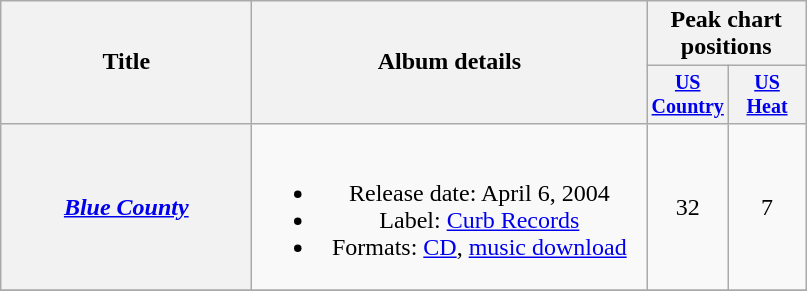<table class="wikitable plainrowheaders" style="text-align:center;">
<tr>
<th rowspan="2" style="width:10em;">Title</th>
<th rowspan="2" style="width:16em;">Album details</th>
<th colspan="2">Peak chart<br>positions</th>
</tr>
<tr style="font-size:smaller;">
<th width="45"><a href='#'>US Country</a><br></th>
<th width="45"><a href='#'>US<br>Heat</a><br></th>
</tr>
<tr>
<th scope="row"><em><a href='#'>Blue County</a></em></th>
<td><br><ul><li>Release date: April 6, 2004</li><li>Label: <a href='#'>Curb Records</a></li><li>Formats: <a href='#'>CD</a>, <a href='#'>music download</a></li></ul></td>
<td>32</td>
<td>7</td>
</tr>
<tr>
</tr>
</table>
